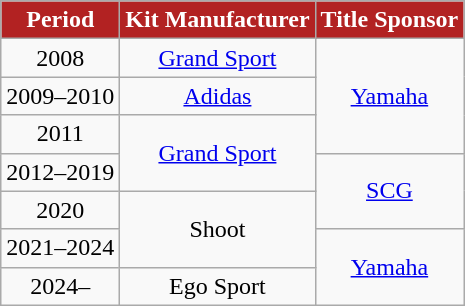<table class="wikitable" style="text-align:center;margin-left:1em;">
<tr>
<th style="background:#b22222; color:White;">Period</th>
<th style="background:#b22222; color:White;">Kit Manufacturer</th>
<th style="background:#b22222; color:White;">Title Sponsor</th>
</tr>
<tr>
<td>2008</td>
<td><a href='#'>Grand Sport</a></td>
<td rowspan="3"><a href='#'>Yamaha</a></td>
</tr>
<tr>
<td>2009–2010</td>
<td><a href='#'>Adidas</a></td>
</tr>
<tr>
<td>2011</td>
<td rowspan="2"><a href='#'>Grand Sport</a></td>
</tr>
<tr>
<td>2012–2019</td>
<td rowspan="2"><a href='#'>SCG</a></td>
</tr>
<tr>
<td>2020</td>
<td rowspan="2">Shoot</td>
</tr>
<tr>
<td>2021–2024</td>
<td rowspan="2"><a href='#'>Yamaha</a></td>
</tr>
<tr>
<td>2024–</td>
<td rowspan="1">Ego Sport</td>
</tr>
</table>
